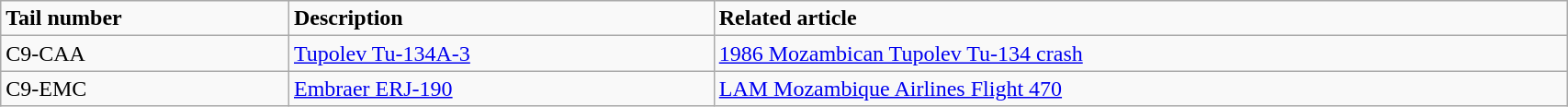<table class="wikitable" width="90%">
<tr>
<td><strong>Tail number</strong></td>
<td><strong>Description</strong></td>
<td><strong>Related article</strong></td>
</tr>
<tr>
<td>C9-CAA</td>
<td><a href='#'>Tupolev Tu-134A-3</a></td>
<td><a href='#'>1986 Mozambican Tupolev Tu-134 crash</a></td>
</tr>
<tr>
<td>C9-EMC</td>
<td><a href='#'>Embraer ERJ-190</a></td>
<td><a href='#'>LAM Mozambique Airlines Flight 470</a></td>
</tr>
</table>
